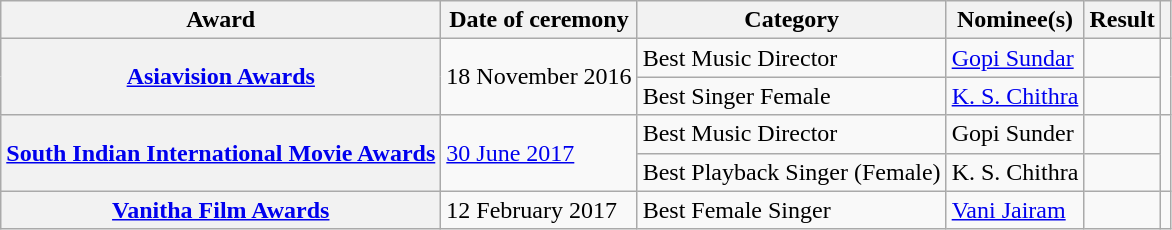<table class="wikitable plainrowheaders sortable">
<tr>
<th scope="col" class="unsortable">Award</th>
<th scope="col" class="unsortable">Date of ceremony</th>
<th scope="col" class="unsortable">Category</th>
<th scope="col" class="unsortable">Nominee(s)</th>
<th scope="col" class="unsortable">Result</th>
<th scope="col" class="unsortable"></th>
</tr>
<tr>
<th scope="row" rowspan="2"><a href='#'>Asiavision Awards</a></th>
<td rowspan="2">18 November 2016</td>
<td>Best Music Director</td>
<td><a href='#'>Gopi Sundar</a></td>
<td></td>
<td style="text-align:center;" rowspan="2"></td>
</tr>
<tr>
<td>Best Singer  Female</td>
<td><a href='#'>K. S. Chithra</a> </td>
<td></td>
</tr>
<tr>
<th scope="row" rowspan="2"><a href='#'>South Indian International Movie Awards</a></th>
<td rowspan="2"><a href='#'>30 June 2017</a></td>
<td>Best Music Director</td>
<td>Gopi Sunder</td>
<td></td>
<td style="text-align:center;" rowspan="2"></td>
</tr>
<tr>
<td>Best Playback Singer (Female)</td>
<td>K. S. Chithra </td>
<td></td>
</tr>
<tr>
<th scope="row"><a href='#'>Vanitha Film Awards</a></th>
<td>12 February 2017</td>
<td>Best Female Singer</td>
<td><a href='#'>Vani Jairam</a> </td>
<td></td>
<td style="text-align:center;"></td>
</tr>
</table>
